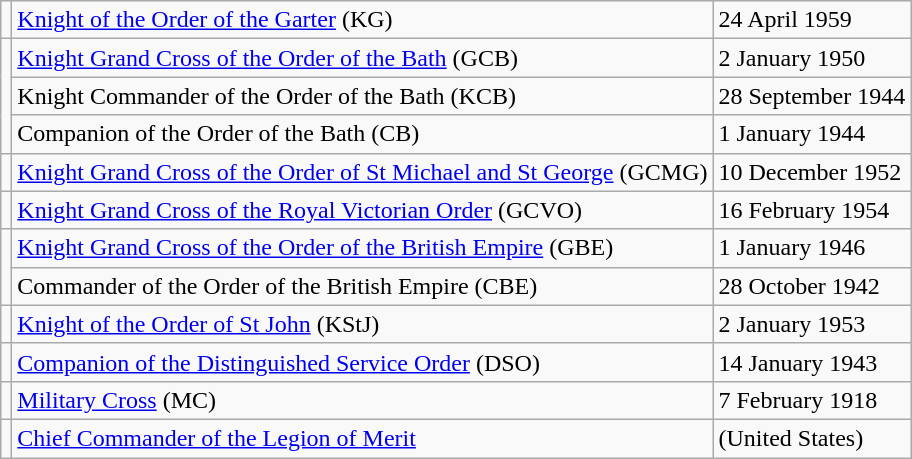<table class=wikitable>
<tr>
<td></td>
<td><a href='#'>Knight of the Order of the Garter</a> (KG)</td>
<td>24 April 1959</td>
</tr>
<tr>
<td rowspan=3></td>
<td><a href='#'>Knight Grand Cross of the Order of the Bath</a> (GCB)</td>
<td>2 January 1950</td>
</tr>
<tr>
<td>Knight Commander of the Order of the Bath (KCB)</td>
<td>28 September 1944</td>
</tr>
<tr>
<td>Companion of the Order of the Bath (CB)</td>
<td>1 January 1944</td>
</tr>
<tr>
<td></td>
<td><a href='#'>Knight Grand Cross of the Order of St Michael and St George</a> (GCMG)</td>
<td>10 December 1952</td>
</tr>
<tr>
<td></td>
<td><a href='#'>Knight Grand Cross of the Royal Victorian Order</a> (GCVO)</td>
<td>16 February 1954</td>
</tr>
<tr>
<td rowspan=2></td>
<td><a href='#'>Knight Grand Cross of the Order of the British Empire</a> (GBE)</td>
<td>1 January 1946</td>
</tr>
<tr>
<td>Commander of the Order of the British Empire (CBE)</td>
<td>28 October 1942</td>
</tr>
<tr>
<td></td>
<td><a href='#'>Knight of the Order of St John</a> (KStJ)</td>
<td>2 January 1953</td>
</tr>
<tr>
<td></td>
<td><a href='#'>Companion of the Distinguished Service Order</a> (DSO)</td>
<td>14 January 1943</td>
</tr>
<tr>
<td></td>
<td><a href='#'>Military Cross</a> (MC)</td>
<td>7 February 1918</td>
</tr>
<tr>
<td></td>
<td><a href='#'>Chief Commander of the Legion of Merit</a></td>
<td>(United States)</td>
</tr>
</table>
